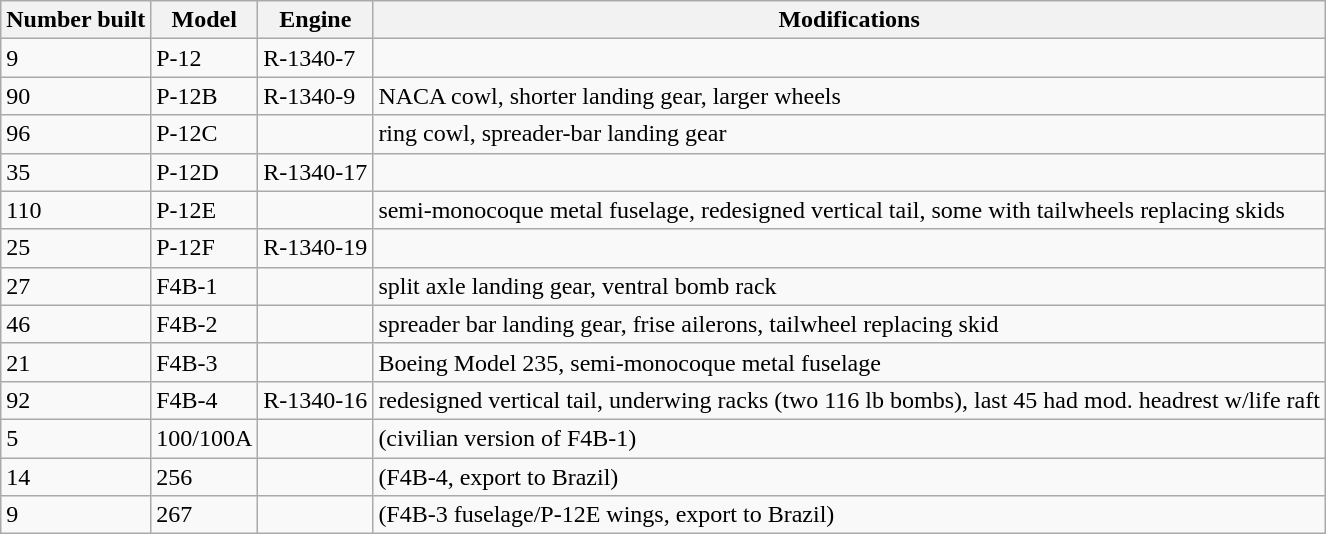<table class="wikitable sortable">
<tr>
<th>Number built</th>
<th>Model</th>
<th>Engine</th>
<th>Modifications</th>
</tr>
<tr>
<td>9</td>
<td>P-12</td>
<td>R-1340-7</td>
<td></td>
</tr>
<tr>
<td>90</td>
<td>P-12B</td>
<td>R-1340-9</td>
<td>NACA cowl, shorter landing gear, larger wheels</td>
</tr>
<tr>
<td>96</td>
<td>P-12C</td>
<td></td>
<td>ring cowl, spreader-bar landing gear</td>
</tr>
<tr>
<td>35</td>
<td>P-12D</td>
<td>R-1340-17</td>
<td></td>
</tr>
<tr>
<td>110</td>
<td>P-12E</td>
<td></td>
<td>semi-monocoque metal fuselage, redesigned vertical tail, some with tailwheels replacing skids</td>
</tr>
<tr>
<td>25</td>
<td>P-12F</td>
<td>R-1340-19</td>
<td></td>
</tr>
<tr>
<td>27</td>
<td>F4B-1</td>
<td></td>
<td>split axle landing gear, ventral bomb rack</td>
</tr>
<tr>
<td>46</td>
<td>F4B-2</td>
<td></td>
<td>spreader bar landing gear, frise ailerons, tailwheel replacing skid</td>
</tr>
<tr>
<td>21</td>
<td>F4B-3</td>
<td></td>
<td>Boeing Model 235, semi-monocoque metal fuselage</td>
</tr>
<tr>
<td>92</td>
<td>F4B-4</td>
<td>R-1340-16</td>
<td>redesigned vertical tail, underwing racks (two 116 lb bombs), last 45 had mod. headrest w/life raft</td>
</tr>
<tr>
<td>5</td>
<td>100/100A</td>
<td></td>
<td>(civilian version of F4B-1)</td>
</tr>
<tr>
<td>14</td>
<td>256</td>
<td></td>
<td>(F4B-4, export to Brazil)</td>
</tr>
<tr>
<td>9</td>
<td>267</td>
<td></td>
<td>(F4B-3 fuselage/P-12E wings, export to Brazil)</td>
</tr>
</table>
